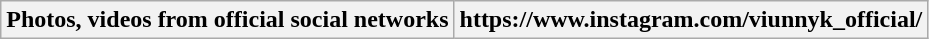<table class="wikitable">
<tr>
<th>Photos, videos from official social networks</th>
<th>https://www.instagram.com/viunnyk_official/</th>
</tr>
</table>
